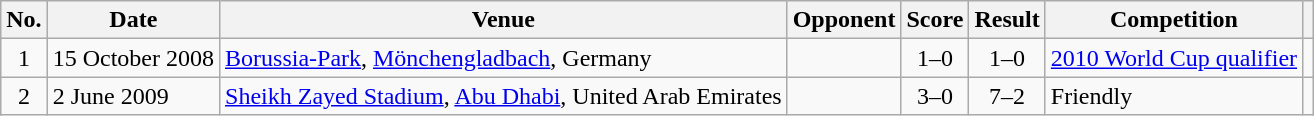<table class="wikitable sortable">
<tr>
<th scope="col">No.</th>
<th scope="col">Date</th>
<th scope="col">Venue</th>
<th scope="col">Opponent</th>
<th scope="col">Score</th>
<th scope="col">Result</th>
<th scope="col">Competition</th>
<th scope="col" class="unsortable"></th>
</tr>
<tr>
<td align="center">1</td>
<td>15 October 2008</td>
<td><a href='#'>Borussia-Park</a>, <a href='#'>Mönchengladbach</a>, Germany</td>
<td></td>
<td align="center">1–0</td>
<td align="center">1–0</td>
<td><a href='#'>2010 World Cup qualifier</a></td>
<td></td>
</tr>
<tr>
<td align="center">2</td>
<td>2 June 2009</td>
<td><a href='#'>Sheikh Zayed Stadium</a>, <a href='#'>Abu Dhabi</a>, United Arab Emirates</td>
<td></td>
<td align="center">3–0</td>
<td align="center">7–2</td>
<td>Friendly</td>
<td></td>
</tr>
</table>
